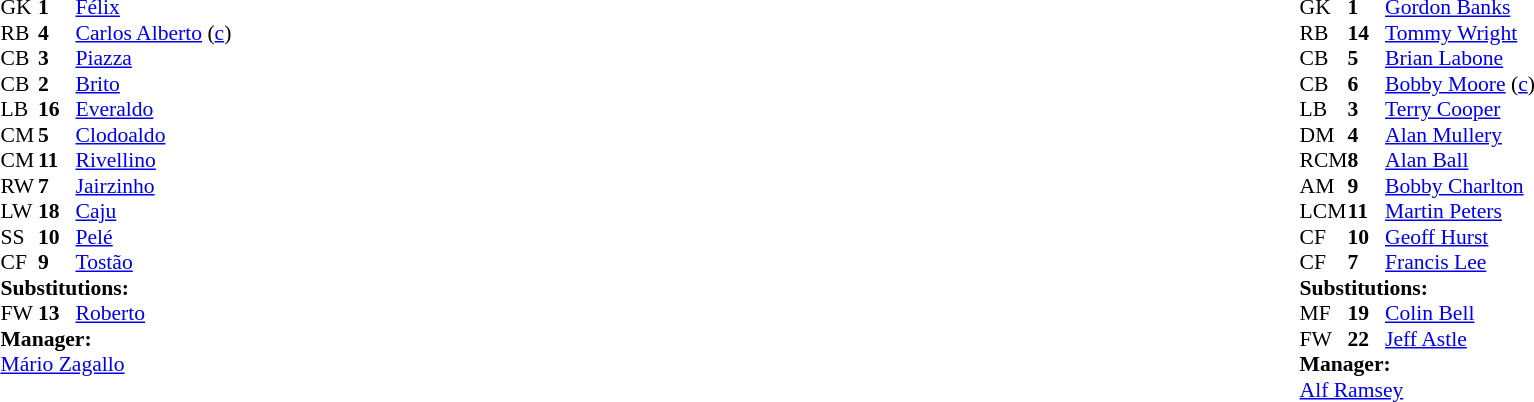<table width="100%">
<tr>
<td valign="top" width="50%"><br><table style="font-size: 90%" cellspacing="0" cellpadding="0">
<tr>
<td colspan="4"></td>
</tr>
<tr>
<th width="25"></th>
<th width="25"></th>
</tr>
<tr>
<td>GK</td>
<td><strong>1</strong></td>
<td><a href='#'>Félix</a></td>
</tr>
<tr>
<td>RB</td>
<td><strong>4</strong></td>
<td><a href='#'>Carlos Alberto</a> (<a href='#'>c</a>)</td>
</tr>
<tr>
<td>CB</td>
<td><strong>3</strong></td>
<td><a href='#'>Piazza</a></td>
</tr>
<tr>
<td>CB</td>
<td><strong>2</strong></td>
<td><a href='#'>Brito</a></td>
</tr>
<tr>
<td>LB</td>
<td><strong>16</strong></td>
<td><a href='#'>Everaldo</a></td>
</tr>
<tr>
<td>CM</td>
<td><strong>5</strong></td>
<td><a href='#'>Clodoaldo</a></td>
</tr>
<tr>
<td>CM</td>
<td><strong>11</strong></td>
<td><a href='#'>Rivellino</a></td>
</tr>
<tr>
<td>RW</td>
<td><strong>7</strong></td>
<td><a href='#'>Jairzinho</a></td>
</tr>
<tr>
<td>LW</td>
<td><strong>18</strong></td>
<td><a href='#'>Caju</a></td>
</tr>
<tr>
<td>SS</td>
<td><strong>10</strong></td>
<td><a href='#'>Pelé</a></td>
</tr>
<tr>
<td>CF</td>
<td><strong>9</strong></td>
<td><a href='#'>Tostão</a></td>
<td></td>
<td></td>
</tr>
<tr>
<td colspan=3><strong>Substitutions:</strong></td>
</tr>
<tr>
<td>FW</td>
<td><strong>13</strong></td>
<td><a href='#'>Roberto</a></td>
<td></td>
<td></td>
</tr>
<tr>
<td colspan=3><strong>Manager:</strong></td>
</tr>
<tr>
<td colspan="4"><a href='#'>Mário Zagallo</a></td>
</tr>
</table>
</td>
<td valign="top" width="50%"><br><table style="font-size: 90%" cellspacing="0" cellpadding="0" align=center>
<tr>
<td colspan="4"></td>
</tr>
<tr>
<th width="25"></th>
<th width="25"></th>
</tr>
<tr>
<td>GK</td>
<td><strong>1</strong></td>
<td><a href='#'>Gordon Banks</a></td>
</tr>
<tr>
<td>RB</td>
<td><strong>14</strong></td>
<td><a href='#'>Tommy Wright</a></td>
</tr>
<tr>
<td>CB</td>
<td><strong>5</strong></td>
<td><a href='#'>Brian Labone</a></td>
</tr>
<tr>
<td>CB</td>
<td><strong>6</strong></td>
<td><a href='#'>Bobby Moore</a> (<a href='#'>c</a>)</td>
</tr>
<tr>
<td>LB</td>
<td><strong>3</strong></td>
<td><a href='#'>Terry Cooper</a></td>
</tr>
<tr>
<td>DM</td>
<td><strong>4</strong></td>
<td><a href='#'>Alan Mullery</a></td>
</tr>
<tr>
<td>RCM</td>
<td><strong>8</strong></td>
<td><a href='#'>Alan Ball</a></td>
</tr>
<tr>
<td>AM</td>
<td><strong>9</strong></td>
<td><a href='#'>Bobby Charlton</a></td>
<td></td>
<td></td>
</tr>
<tr>
<td>LCM</td>
<td><strong>11</strong></td>
<td><a href='#'>Martin Peters</a></td>
</tr>
<tr>
<td>CF</td>
<td><strong>10</strong></td>
<td><a href='#'>Geoff Hurst</a></td>
</tr>
<tr>
<td>CF</td>
<td><strong>7</strong></td>
<td><a href='#'>Francis Lee</a></td>
<td></td>
<td></td>
</tr>
<tr>
<td colspan=3><strong>Substitutions:</strong></td>
</tr>
<tr>
<td>MF</td>
<td><strong>19</strong></td>
<td><a href='#'>Colin Bell</a></td>
<td></td>
<td></td>
</tr>
<tr>
<td>FW</td>
<td><strong>22</strong></td>
<td><a href='#'>Jeff Astle</a></td>
<td></td>
<td></td>
</tr>
<tr>
<td colspan=3><strong>Manager:</strong></td>
</tr>
<tr>
<td colspan="4"><a href='#'>Alf Ramsey</a></td>
</tr>
</table>
</td>
</tr>
</table>
